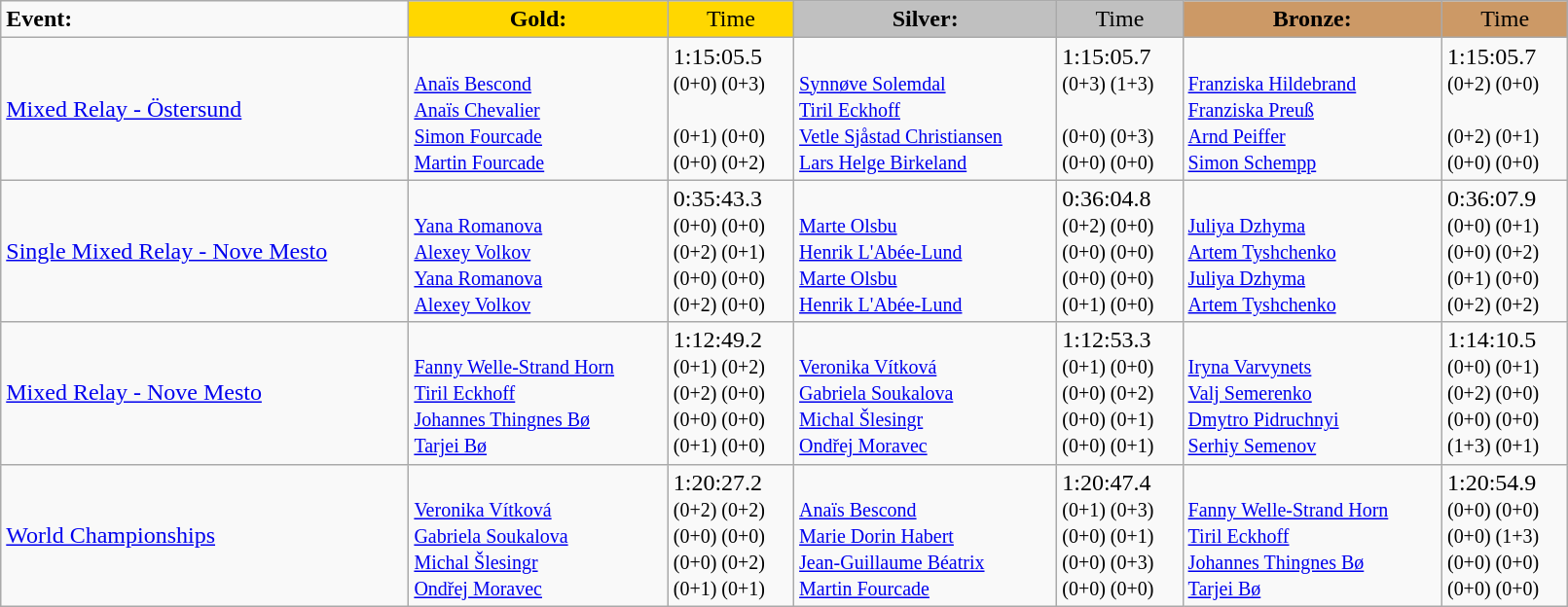<table class="wikitable" width=85%>
<tr>
<td><strong>Event:</strong></td>
<td style="text-align:center;background-color:gold;"><strong>Gold:</strong></td>
<td style="text-align:center;background-color:gold;">Time</td>
<td style="text-align:center;background-color:silver;"><strong>Silver:</strong></td>
<td style="text-align:center;background-color:silver;">Time</td>
<td style="text-align:center;background-color:#CC9966;"><strong>Bronze:</strong></td>
<td style="text-align:center;background-color:#CC9966;">Time</td>
</tr>
<tr>
<td><a href='#'>Mixed Relay - Östersund</a><br></td>
<td><strong></strong><br><small><a href='#'>Anaïs Bescond</a><br><a href='#'>Anaïs Chevalier</a><br><a href='#'>Simon Fourcade</a><br><a href='#'>Martin Fourcade</a></small></td>
<td>1:15:05.5<br><small>(0+0) (0+3)<br><br>(0+1) (0+0)<br>(0+0) (0+2)</small></td>
<td><br><small><a href='#'>Synnøve Solemdal</a><br><a href='#'>Tiril Eckhoff</a><br><a href='#'>Vetle Sjåstad Christiansen</a><br><a href='#'>Lars Helge Birkeland</a></small></td>
<td>1:15:05.7<br><small>(0+3) (1+3)<br><br>(0+0) (0+3)<br>(0+0) (0+0)</small></td>
<td><br><small><a href='#'>Franziska Hildebrand</a><br><a href='#'>Franziska Preuß</a><br><a href='#'>Arnd Peiffer</a><br><a href='#'>Simon Schempp</a></small></td>
<td>1:15:05.7<br><small>(0+2) (0+0)<br><br>(0+2) (0+1)<br>(0+0) (0+0)</small></td>
</tr>
<tr>
<td><a href='#'>Single Mixed Relay - Nove Mesto</a><br></td>
<td><strong></strong><br><small><a href='#'>Yana Romanova</a><br><a href='#'>Alexey Volkov</a><br><a href='#'>Yana Romanova</a><br><a href='#'>Alexey Volkov</a></small></td>
<td>0:35:43.3<br><small> (0+0) (0+0) <br> (0+2) (0+1)<br> (0+0) (0+0)<br> (0+2) (0+0)</small></td>
<td><br><small><a href='#'>Marte Olsbu</a><br><a href='#'>Henrik L'Abée-Lund</a><br><a href='#'>Marte Olsbu</a><br><a href='#'>Henrik L'Abée-Lund</a></small></td>
<td>0:36:04.8<br><small> (0+2) (0+0) <br> (0+0) (0+0)<br> (0+0) (0+0)<br> (0+1) (0+0)</small></td>
<td><br><small><a href='#'>Juliya Dzhyma</a><br><a href='#'>Artem Tyshchenko</a><br><a href='#'>Juliya Dzhyma</a><br><a href='#'>Artem Tyshchenko</a></small></td>
<td>0:36:07.9<br><small> (0+0) (0+1) <br> (0+0) (0+2)<br> (0+1) (0+0)<br> (0+2) (0+2)</small></td>
</tr>
<tr>
<td><a href='#'>Mixed Relay - Nove Mesto</a><br></td>
<td><strong></strong><br><small><a href='#'>Fanny Welle-Strand Horn</a><br><a href='#'>Tiril Eckhoff</a><br><a href='#'>Johannes Thingnes Bø</a><br><a href='#'>Tarjei Bø</a></small></td>
<td>1:12:49.2<br><small> (0+1) (0+2) <br> (0+2) (0+0)<br> (0+0) (0+0)<br> (0+1) (0+0)</small></td>
<td><br><small><a href='#'>Veronika Vítková</a><br><a href='#'>Gabriela Soukalova</a><br><a href='#'>Michal Šlesingr</a><br><a href='#'>Ondřej Moravec</a></small></td>
<td>1:12:53.3<br><small> (0+1) (0+0) <br> (0+0) (0+2)<br> (0+0) (0+1)<br> (0+0) (0+1)</small></td>
<td><br><small><a href='#'>Iryna Varvynets</a><br><a href='#'>Valj Semerenko</a><br><a href='#'>Dmytro Pidruchnyi</a><br><a href='#'>Serhiy Semenov</a></small></td>
<td>1:14:10.5	<br><small> (0+0) (0+1) <br> (0+2) (0+0)<br> (0+0) (0+0)<br> (1+3) (0+1)</small></td>
</tr>
<tr>
<td><a href='#'>World Championships</a><br></td>
<td><strong></strong><br><small><a href='#'>Veronika Vítková</a><br><a href='#'>Gabriela Soukalova</a><br><a href='#'>Michal Šlesingr</a><br><a href='#'>Ondřej Moravec</a></small></td>
<td>1:20:27.2 <br><small> (0+2) (0+2)<br>(0+0) (0+0)<br>(0+0) (0+2)<br>(0+1) (0+1) </small></td>
<td><br><small><a href='#'>Anaïs Bescond</a><br><a href='#'>Marie Dorin Habert</a><br><a href='#'>Jean-Guillaume Béatrix</a><br><a href='#'>Martin Fourcade</a></small></td>
<td>1:20:47.4<br><small>(0+1) (0+3) <br>(0+0) (0+1) <br> (0+0) (0+3) <br> (0+0) (0+0) </small></td>
<td><br><small><a href='#'>Fanny Welle-Strand Horn</a><br><a href='#'>Tiril Eckhoff</a><br><a href='#'>Johannes Thingnes Bø</a><br><a href='#'>Tarjei Bø</a></small></td>
<td>1:20:54.9<br><small>(0+0) (0+0) <br> (0+0) (1+3) <br> (0+0) (0+0) <br> (0+0) (0+0) </small></td>
</tr>
</table>
